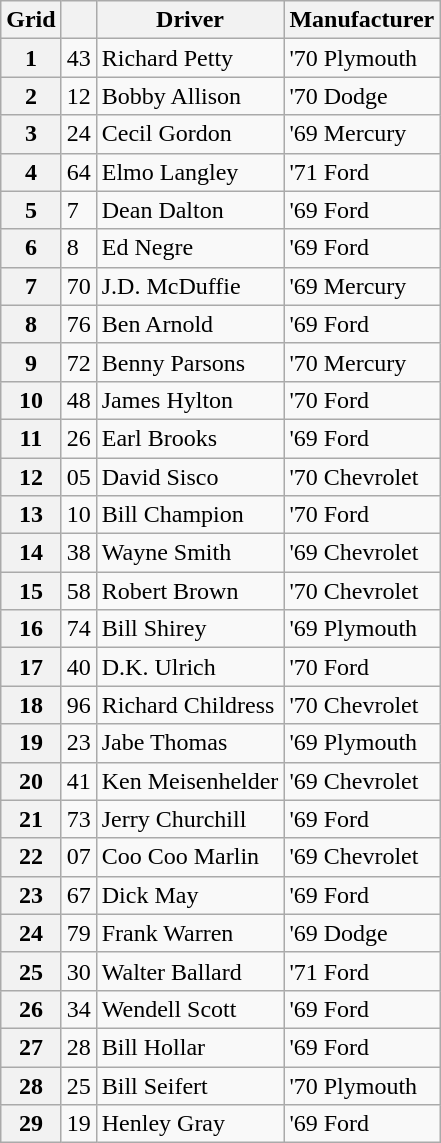<table class="wikitable">
<tr>
<th>Grid</th>
<th></th>
<th>Driver</th>
<th>Manufacturer</th>
</tr>
<tr>
<th>1</th>
<td>43</td>
<td>Richard Petty</td>
<td>'70 Plymouth</td>
</tr>
<tr>
<th>2</th>
<td>12</td>
<td>Bobby Allison</td>
<td>'70 Dodge</td>
</tr>
<tr>
<th>3</th>
<td>24</td>
<td>Cecil Gordon</td>
<td>'69 Mercury</td>
</tr>
<tr>
<th>4</th>
<td>64</td>
<td>Elmo Langley</td>
<td>'71 Ford</td>
</tr>
<tr>
<th>5</th>
<td>7</td>
<td>Dean Dalton</td>
<td>'69 Ford</td>
</tr>
<tr>
<th>6</th>
<td>8</td>
<td>Ed Negre</td>
<td>'69 Ford</td>
</tr>
<tr>
<th>7</th>
<td>70</td>
<td>J.D. McDuffie</td>
<td>'69 Mercury</td>
</tr>
<tr>
<th>8</th>
<td>76</td>
<td>Ben Arnold</td>
<td>'69 Ford</td>
</tr>
<tr>
<th>9</th>
<td>72</td>
<td>Benny Parsons</td>
<td>'70 Mercury</td>
</tr>
<tr>
<th>10</th>
<td>48</td>
<td>James Hylton</td>
<td>'70 Ford</td>
</tr>
<tr>
<th>11</th>
<td>26</td>
<td>Earl Brooks</td>
<td>'69 Ford</td>
</tr>
<tr>
<th>12</th>
<td>05</td>
<td>David Sisco</td>
<td>'70 Chevrolet</td>
</tr>
<tr>
<th>13</th>
<td>10</td>
<td>Bill Champion</td>
<td>'70 Ford</td>
</tr>
<tr>
<th>14</th>
<td>38</td>
<td>Wayne Smith</td>
<td>'69 Chevrolet</td>
</tr>
<tr>
<th>15</th>
<td>58</td>
<td>Robert Brown</td>
<td>'70 Chevrolet</td>
</tr>
<tr>
<th>16</th>
<td>74</td>
<td>Bill Shirey</td>
<td>'69 Plymouth</td>
</tr>
<tr>
<th>17</th>
<td>40</td>
<td>D.K. Ulrich</td>
<td>'70 Ford</td>
</tr>
<tr>
<th>18</th>
<td>96</td>
<td>Richard Childress</td>
<td>'70 Chevrolet</td>
</tr>
<tr>
<th>19</th>
<td>23</td>
<td>Jabe Thomas</td>
<td>'69 Plymouth</td>
</tr>
<tr>
<th>20</th>
<td>41</td>
<td>Ken Meisenhelder</td>
<td>'69 Chevrolet</td>
</tr>
<tr>
<th>21</th>
<td>73</td>
<td>Jerry Churchill</td>
<td>'69 Ford</td>
</tr>
<tr>
<th>22</th>
<td>07</td>
<td>Coo Coo Marlin</td>
<td>'69 Chevrolet</td>
</tr>
<tr>
<th>23</th>
<td>67</td>
<td>Dick May</td>
<td>'69 Ford</td>
</tr>
<tr>
<th>24</th>
<td>79</td>
<td>Frank Warren</td>
<td>'69 Dodge</td>
</tr>
<tr>
<th>25</th>
<td>30</td>
<td>Walter Ballard</td>
<td>'71 Ford</td>
</tr>
<tr>
<th>26</th>
<td>34</td>
<td>Wendell Scott</td>
<td>'69 Ford</td>
</tr>
<tr>
<th>27</th>
<td>28</td>
<td>Bill Hollar</td>
<td>'69 Ford</td>
</tr>
<tr>
<th>28</th>
<td>25</td>
<td>Bill Seifert</td>
<td>'70 Plymouth</td>
</tr>
<tr>
<th>29</th>
<td>19</td>
<td>Henley Gray</td>
<td>'69 Ford</td>
</tr>
</table>
